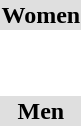<table>
<tr style="background:#dfdfdf;">
<td colspan="4" style="text-align:center;"><strong>Women</strong></td>
</tr>
<tr>
<th scope=row style="text-align:left"></th>
<td> <br></td>
<td> <br></td>
<td> <br></td>
</tr>
<tr>
<th scope=row style="text-align:left"></th>
<td></td>
<td></td>
<td></td>
</tr>
<tr>
<th scope=row style="text-align:left"></th>
<td></td>
<td></td>
<td></td>
</tr>
<tr>
<th scope=row style="text-align:left"></th>
<td></td>
<td></td>
<td></td>
</tr>
<tr>
<th scope=row style="text-align:left"></th>
<td></td>
<td></td>
<td></td>
</tr>
<tr>
<th scope=row style="text-align:left"></th>
<td></td>
<td></td>
<td></td>
</tr>
<tr style="background:#dfdfdf;">
<td colspan="4" style="text-align:center;"><strong>Men</strong></td>
</tr>
<tr>
<th scope=row style="text-align:left"></th>
<td> <br></td>
<td> <br></td>
<td> <br></td>
</tr>
<tr>
<th scope=row style="text-align:left"></th>
<td></td>
<td></td>
<td></td>
</tr>
<tr>
<th scope=row style="text-align:left"></th>
<td></td>
<td></td>
<td></td>
</tr>
<tr>
<th scope=row style="text-align:left"></th>
<td></td>
<td></td>
<td></td>
</tr>
<tr>
<th scope=row style="text-align:left"></th>
<td></td>
<td></td>
<td></td>
</tr>
<tr>
<th scope=row style="text-align:left"></th>
<td></td>
<td></td>
<td></td>
</tr>
<tr>
<th scope=row style="text-align:left"></th>
<td></td>
<td></td>
<td></td>
</tr>
<tr>
<th scope=row style="text-align:left"></th>
<td></td>
<td></td>
<td></td>
</tr>
</table>
